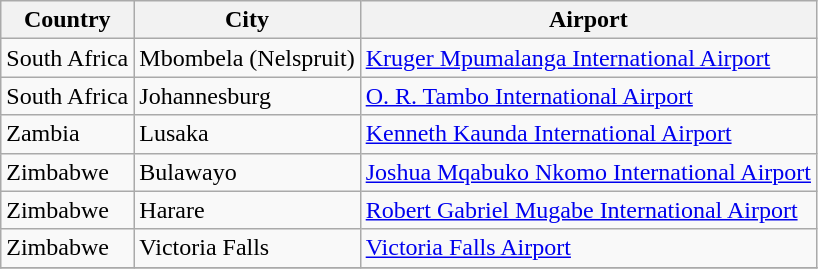<table class="sortable wikitable">
<tr>
<th>Country</th>
<th>City</th>
<th>Airport</th>
</tr>
<tr>
<td>South Africa</td>
<td>Mbombela (Nelspruit)</td>
<td><a href='#'>Kruger Mpumalanga International Airport</a></td>
</tr>
<tr>
<td>South Africa</td>
<td>Johannesburg</td>
<td><a href='#'>O. R. Tambo International Airport</a></td>
</tr>
<tr>
<td>Zambia</td>
<td>Lusaka</td>
<td><a href='#'>Kenneth Kaunda International Airport</a></td>
</tr>
<tr>
<td>Zimbabwe</td>
<td>Bulawayo</td>
<td><a href='#'>Joshua Mqabuko Nkomo International Airport</a></td>
</tr>
<tr>
<td>Zimbabwe</td>
<td>Harare</td>
<td><a href='#'>Robert Gabriel Mugabe International Airport</a></td>
</tr>
<tr>
<td>Zimbabwe</td>
<td>Victoria Falls</td>
<td><a href='#'>Victoria Falls Airport</a></td>
</tr>
<tr>
</tr>
</table>
